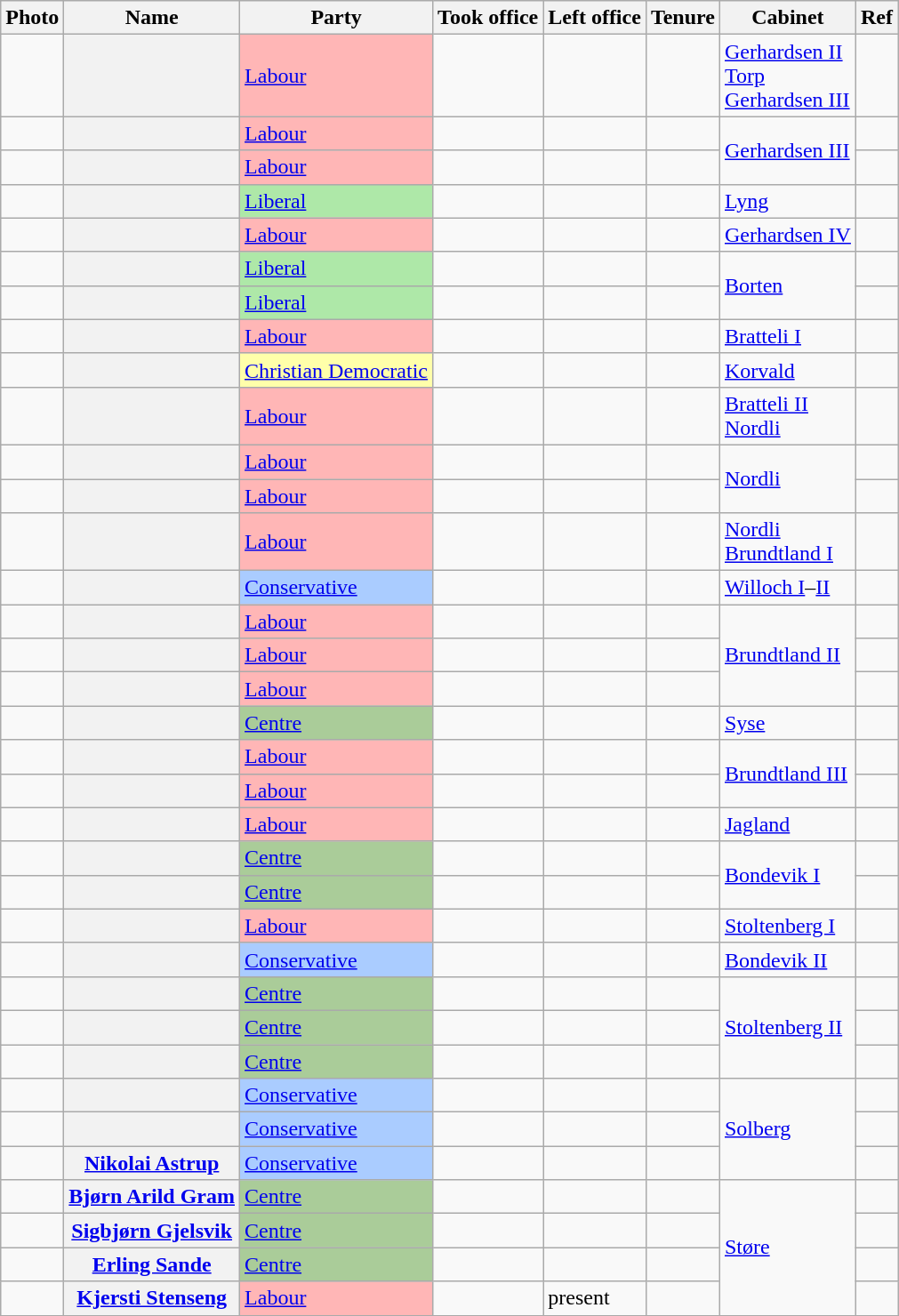<table class="wikitable plainrowheaders sortable">
<tr>
<th scope=col class=unsortable>Photo</th>
<th scope=col>Name</th>
<th scope=col>Party</th>
<th scope=col>Took office</th>
<th scope=col>Left office</th>
<th scope=col>Tenure</th>
<th scope=col>Cabinet</th>
<th scope=col class=unsortable>Ref</th>
</tr>
<tr>
<td align=center></td>
<th scope=row></th>
<td style="background:#FFB6B6"><a href='#'>Labour</a></td>
<td></td>
<td></td>
<td></td>
<td><a href='#'>Gerhardsen II</a><br><a href='#'>Torp</a><br><a href='#'>Gerhardsen III</a></td>
<td align=center></td>
</tr>
<tr>
<td align=center></td>
<th scope=row></th>
<td style="background:#FFB6B6"><a href='#'>Labour</a></td>
<td></td>
<td></td>
<td></td>
<td rowspan=2><a href='#'>Gerhardsen III</a></td>
<td align=center></td>
</tr>
<tr>
<td align=center></td>
<th scope=row></th>
<td style="background:#FFB6B6"><a href='#'>Labour</a></td>
<td></td>
<td></td>
<td></td>
<td align=center></td>
</tr>
<tr>
<td align=center></td>
<th scope=row></th>
<td style="background:#AEE8A8"><a href='#'>Liberal</a></td>
<td></td>
<td></td>
<td></td>
<td><a href='#'>Lyng</a></td>
<td align=center></td>
</tr>
<tr>
<td align=center></td>
<th scope=row></th>
<td style="background:#FFB6B6"><a href='#'>Labour</a></td>
<td></td>
<td></td>
<td></td>
<td><a href='#'>Gerhardsen IV</a></td>
<td align=center></td>
</tr>
<tr>
<td align=center></td>
<th scope=row></th>
<td style="background:#AEE8A8"><a href='#'>Liberal</a></td>
<td></td>
<td></td>
<td></td>
<td rowspan=2><a href='#'>Borten</a></td>
<td align=center></td>
</tr>
<tr>
<td align=center></td>
<th scope=row></th>
<td style="background:#AEE8A8"><a href='#'>Liberal</a></td>
<td></td>
<td></td>
<td></td>
<td align=center></td>
</tr>
<tr>
<td align=center></td>
<th scope=row></th>
<td style="background:#FFB6B6"><a href='#'>Labour</a></td>
<td></td>
<td></td>
<td></td>
<td><a href='#'>Bratteli I</a></td>
<td align=center></td>
</tr>
<tr>
<td align=center></td>
<th scope=row></th>
<td style="background:#FFFFAA"><a href='#'>Christian Democratic</a></td>
<td></td>
<td></td>
<td></td>
<td><a href='#'>Korvald</a></td>
<td align=center></td>
</tr>
<tr>
<td align=center></td>
<th scope=row></th>
<td style="background:#FFB6B6"><a href='#'>Labour</a></td>
<td></td>
<td></td>
<td></td>
<td><a href='#'>Bratteli II</a><br><a href='#'>Nordli</a></td>
<td align=center></td>
</tr>
<tr>
<td align=center></td>
<th scope=row></th>
<td style="background:#FFB6B6"><a href='#'>Labour</a></td>
<td></td>
<td></td>
<td></td>
<td rowspan=2><a href='#'>Nordli</a></td>
<td align=center></td>
</tr>
<tr>
<td align=center></td>
<th scope=row></th>
<td style="background:#FFB6B6"><a href='#'>Labour</a></td>
<td></td>
<td></td>
<td></td>
<td align=center></td>
</tr>
<tr>
<td align=center></td>
<th scope=row></th>
<td style="background:#FFB6B6"><a href='#'>Labour</a></td>
<td></td>
<td></td>
<td></td>
<td><a href='#'>Nordli</a><br><a href='#'>Brundtland I</a></td>
<td align=center></td>
</tr>
<tr>
<td align=center></td>
<th scope=row></th>
<td style="background:#AACCFF"><a href='#'>Conservative</a></td>
<td></td>
<td></td>
<td></td>
<td><a href='#'>Willoch I</a>–<a href='#'>II</a></td>
<td align=center></td>
</tr>
<tr>
<td align=center></td>
<th scope=row></th>
<td style="background:#FFB6B6"><a href='#'>Labour</a></td>
<td></td>
<td></td>
<td></td>
<td rowspan=3><a href='#'>Brundtland II</a></td>
<td align=center></td>
</tr>
<tr>
<td align=center></td>
<th scope=row></th>
<td style="background:#FFB6B6"><a href='#'>Labour</a></td>
<td></td>
<td></td>
<td></td>
<td align=center></td>
</tr>
<tr>
<td align=center></td>
<th scope=row></th>
<td style="background:#FFB6B6"><a href='#'>Labour</a></td>
<td></td>
<td></td>
<td></td>
<td align=center></td>
</tr>
<tr>
<td align=center></td>
<th scope=row></th>
<td style="background:#AACC99"><a href='#'>Centre</a></td>
<td></td>
<td></td>
<td></td>
<td><a href='#'>Syse</a></td>
<td align=center></td>
</tr>
<tr>
<td align=center></td>
<th scope=row></th>
<td style="background:#FFB6B6"><a href='#'>Labour</a></td>
<td></td>
<td></td>
<td></td>
<td rowspan=2><a href='#'>Brundtland III</a></td>
<td align=center></td>
</tr>
<tr>
<td align=center></td>
<th scope=row></th>
<td style="background:#FFB6B6"><a href='#'>Labour</a></td>
<td></td>
<td></td>
<td></td>
<td align=center></td>
</tr>
<tr>
<td align=center></td>
<th scope=row></th>
<td style="background:#FFB6B6"><a href='#'>Labour</a></td>
<td></td>
<td></td>
<td></td>
<td><a href='#'>Jagland</a></td>
<td align=center></td>
</tr>
<tr>
<td align=center></td>
<th scope=row></th>
<td style="background:#AACC99"><a href='#'>Centre</a></td>
<td></td>
<td></td>
<td></td>
<td rowspan=2><a href='#'>Bondevik I</a></td>
<td align=center></td>
</tr>
<tr>
<td align=center></td>
<th scope=row></th>
<td style="background:#AACC99"><a href='#'>Centre</a></td>
<td></td>
<td></td>
<td></td>
<td align=center></td>
</tr>
<tr>
<td align=center></td>
<th scope=row></th>
<td style="background:#FFB6B6"><a href='#'>Labour</a></td>
<td></td>
<td></td>
<td></td>
<td><a href='#'>Stoltenberg I</a></td>
<td align=center></td>
</tr>
<tr>
<td align=center></td>
<th scope=row></th>
<td style="background:#AACCFF"><a href='#'>Conservative</a></td>
<td></td>
<td></td>
<td></td>
<td><a href='#'>Bondevik II</a></td>
<td align=center></td>
</tr>
<tr>
<td align=center></td>
<th scope=row></th>
<td style="background:#AACC99"><a href='#'>Centre</a></td>
<td></td>
<td></td>
<td></td>
<td rowspan=3><a href='#'>Stoltenberg II</a></td>
<td align=center></td>
</tr>
<tr>
<td align=center></td>
<th scope=row></th>
<td style="background:#AACC99"><a href='#'>Centre</a></td>
<td></td>
<td></td>
<td></td>
<td align=center></td>
</tr>
<tr>
<td align=center></td>
<th scope=row></th>
<td style="background:#AACC99"><a href='#'>Centre</a></td>
<td></td>
<td></td>
<td></td>
<td align=center></td>
</tr>
<tr>
<td align=center></td>
<th scope=row></th>
<td style="background:#AACCFF"><a href='#'>Conservative</a></td>
<td></td>
<td></td>
<td></td>
<td rowspan=3><a href='#'>Solberg</a></td>
<td align=center></td>
</tr>
<tr>
<td align=center></td>
<th scope=row></th>
<td style="background:#AACCFF"><a href='#'>Conservative</a></td>
<td></td>
<td></td>
<td></td>
<td align=center></td>
</tr>
<tr>
<td align=center></td>
<th scope=row><a href='#'>Nikolai Astrup</a></th>
<td style="background:#AACCFF"><a href='#'>Conservative</a></td>
<td></td>
<td></td>
<td></td>
<td align=center></td>
</tr>
<tr>
<td align=center></td>
<th scope=row><a href='#'>Bjørn Arild Gram</a></th>
<td style="background:#AACC99"><a href='#'>Centre</a></td>
<td></td>
<td></td>
<td></td>
<td rowspan=4><a href='#'>Støre</a></td>
<td align=center></td>
</tr>
<tr>
<td align=center></td>
<th scope=row><a href='#'>Sigbjørn Gjelsvik</a></th>
<td style="background:#AACC99"><a href='#'>Centre</a></td>
<td></td>
<td></td>
<td></td>
<td align=center></td>
</tr>
<tr>
<td align=center></td>
<th scope=row><a href='#'>Erling Sande</a></th>
<td style="background:#AACC99"><a href='#'>Centre</a></td>
<td></td>
<td></td>
<td></td>
<td align=center></td>
</tr>
<tr>
<td align=center></td>
<th scope=row><a href='#'>Kjersti Stenseng</a></th>
<td style="background:#FFB6B6"><a href='#'>Labour</a></td>
<td></td>
<td>present</td>
<td></td>
<td align=center></td>
</tr>
<tr>
</tr>
</table>
